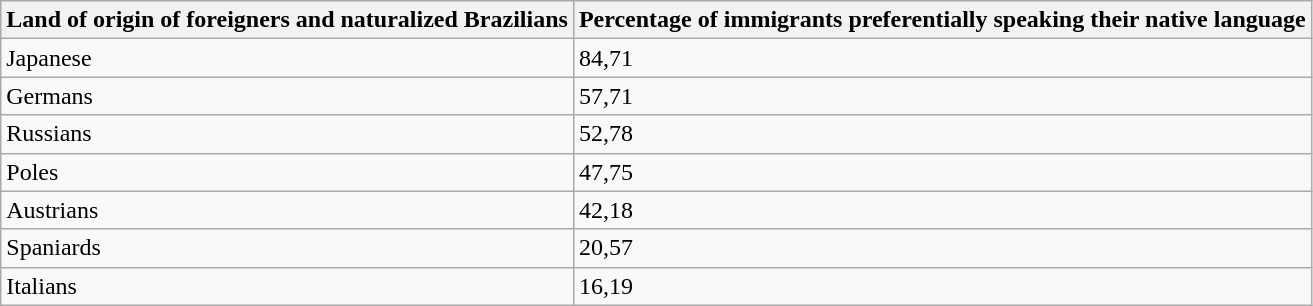<table class="wikitable">
<tr>
<th>Land of origin of foreigners and naturalized Brazilians</th>
<th>Percentage of immigrants preferentially speaking their native language</th>
</tr>
<tr>
<td>Japanese</td>
<td>84,71</td>
</tr>
<tr>
<td>Germans</td>
<td>57,71</td>
</tr>
<tr>
<td>Russians</td>
<td>52,78</td>
</tr>
<tr>
<td>Poles</td>
<td>47,75</td>
</tr>
<tr>
<td>Austrians</td>
<td>42,18</td>
</tr>
<tr>
<td>Spaniards</td>
<td>20,57</td>
</tr>
<tr>
<td>Italians</td>
<td>16,19</td>
</tr>
</table>
